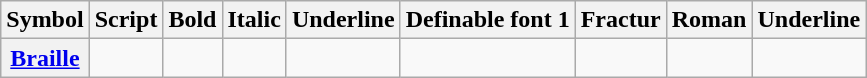<table class="wikitable" style="text-align:center">
<tr>
<th>Symbol</th>
<th>Script</th>
<th>Bold</th>
<th>Italic</th>
<th>Underline</th>
<th>Definable font 1</th>
<th>Fractur</th>
<th>Roman</th>
<th>Underline</th>
</tr>
<tr>
<th><a href='#'>Braille</a></th>
<td></td>
<td></td>
<td></td>
<td></td>
<td></td>
<td></td>
<td></td>
<td></td>
</tr>
</table>
